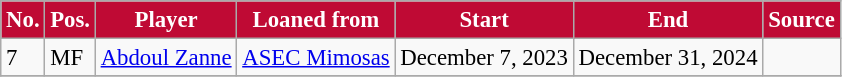<table class="wikitable sortable" style="text-align:center; font-size:95%; text-align:left;">
<tr>
<th style="background:#BF0A34; color:#FFFFFF">No.</th>
<th style="background:#BF0A34; color:#FFFFFF">Pos.</th>
<th style="background:#BF0A34; color:#FFFFFF">Player</th>
<th style="background:#BF0A34; color:#FFFFFF">Loaned from</th>
<th style="background:#BF0A34; color:#FFFFFF">Start</th>
<th style="background:#BF0A34; color:#FFFFFF">End</th>
<th style="background:#BF0A34; color:#FFFFFF">Source</th>
</tr>
<tr>
<td>7</td>
<td>MF</td>
<td align="left"> <a href='#'>Abdoul Zanne</a></td>
<td align="left">  <a href='#'>ASEC Mimosas</a></td>
<td>December 7, 2023</td>
<td>December 31, 2024</td>
<td></td>
</tr>
<tr>
</tr>
</table>
